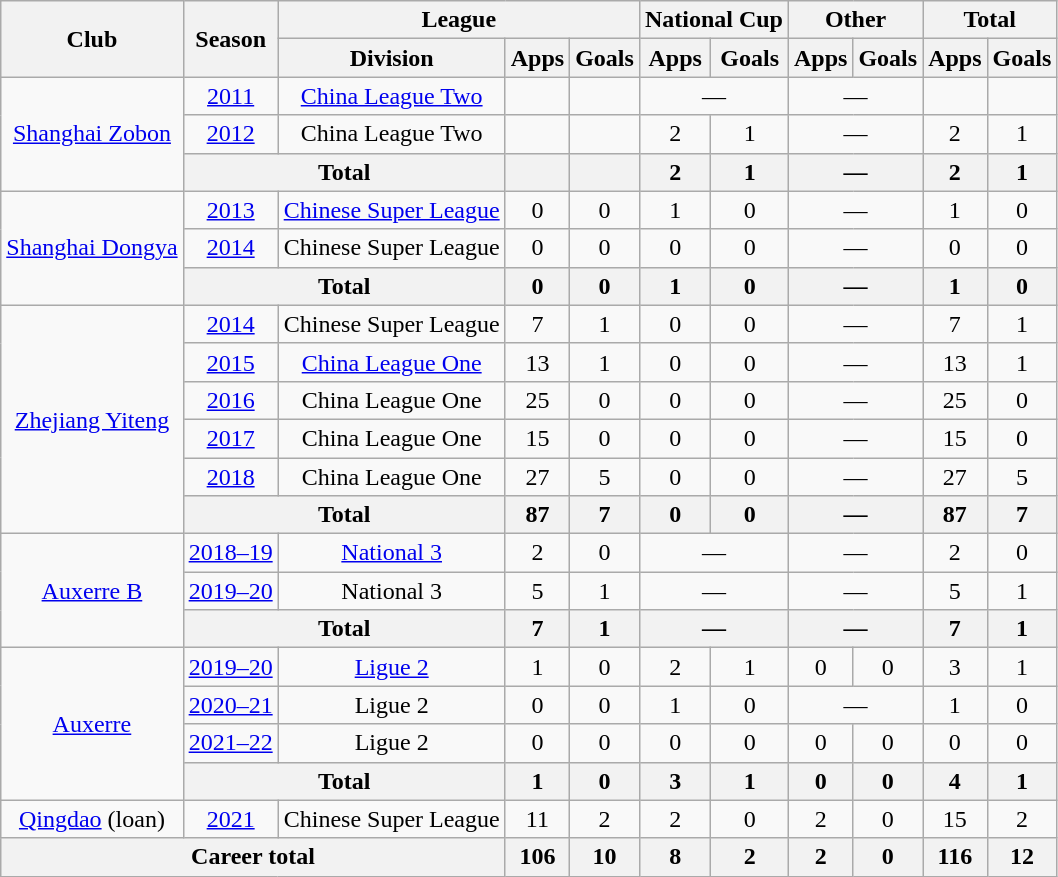<table class="wikitable" style="text-align:center">
<tr>
<th rowspan="2">Club</th>
<th rowspan="2">Season</th>
<th colspan="3">League</th>
<th colspan="2">National Cup</th>
<th colspan="2">Other</th>
<th colspan="2">Total</th>
</tr>
<tr>
<th>Division</th>
<th>Apps</th>
<th>Goals</th>
<th>Apps</th>
<th>Goals</th>
<th>Apps</th>
<th>Goals</th>
<th>Apps</th>
<th>Goals</th>
</tr>
<tr>
<td rowspan="3"><a href='#'>Shanghai Zobon</a></td>
<td><a href='#'>2011</a></td>
<td><a href='#'>China League Two</a></td>
<td></td>
<td></td>
<td colspan="2">—</td>
<td colspan="2">—</td>
<td></td>
<td></td>
</tr>
<tr>
<td><a href='#'>2012</a></td>
<td>China League Two</td>
<td></td>
<td></td>
<td>2</td>
<td>1</td>
<td colspan="2">—</td>
<td>2</td>
<td>1</td>
</tr>
<tr>
<th colspan="2">Total</th>
<th></th>
<th></th>
<th>2</th>
<th>1</th>
<th colspan="2">—</th>
<th>2</th>
<th>1</th>
</tr>
<tr>
<td rowspan="3"><a href='#'>Shanghai Dongya</a></td>
<td><a href='#'>2013</a></td>
<td><a href='#'>Chinese Super League</a></td>
<td>0</td>
<td>0</td>
<td>1</td>
<td>0</td>
<td colspan="2">—</td>
<td>1</td>
<td>0</td>
</tr>
<tr>
<td><a href='#'>2014</a></td>
<td>Chinese Super League</td>
<td>0</td>
<td>0</td>
<td>0</td>
<td>0</td>
<td colspan="2">—</td>
<td>0</td>
<td>0</td>
</tr>
<tr>
<th colspan="2">Total</th>
<th>0</th>
<th>0</th>
<th>1</th>
<th>0</th>
<th colspan="2">—</th>
<th>1</th>
<th>0</th>
</tr>
<tr>
<td rowspan="6"><a href='#'>Zhejiang Yiteng</a></td>
<td><a href='#'>2014</a></td>
<td>Chinese Super League</td>
<td>7</td>
<td>1</td>
<td>0</td>
<td>0</td>
<td colspan="2">—</td>
<td>7</td>
<td>1</td>
</tr>
<tr>
<td><a href='#'>2015</a></td>
<td><a href='#'>China League One</a></td>
<td>13</td>
<td>1</td>
<td>0</td>
<td>0</td>
<td colspan="2">—</td>
<td>13</td>
<td>1</td>
</tr>
<tr>
<td><a href='#'>2016</a></td>
<td>China League One</td>
<td>25</td>
<td>0</td>
<td>0</td>
<td>0</td>
<td colspan="2">—</td>
<td>25</td>
<td>0</td>
</tr>
<tr>
<td><a href='#'>2017</a></td>
<td>China League One</td>
<td>15</td>
<td>0</td>
<td>0</td>
<td>0</td>
<td colspan="2">—</td>
<td>15</td>
<td>0</td>
</tr>
<tr>
<td><a href='#'>2018</a></td>
<td>China League One</td>
<td>27</td>
<td>5</td>
<td>0</td>
<td>0</td>
<td colspan="2">—</td>
<td>27</td>
<td>5</td>
</tr>
<tr>
<th colspan="2">Total</th>
<th>87</th>
<th>7</th>
<th>0</th>
<th>0</th>
<th colspan="2">—</th>
<th>87</th>
<th>7</th>
</tr>
<tr>
<td rowspan="3"><a href='#'>Auxerre B</a></td>
<td><a href='#'>2018–19</a></td>
<td><a href='#'>National 3</a></td>
<td>2</td>
<td>0</td>
<td colspan="2">—</td>
<td colspan="2">—</td>
<td>2</td>
<td>0</td>
</tr>
<tr>
<td><a href='#'>2019–20</a></td>
<td>National 3</td>
<td>5</td>
<td>1</td>
<td colspan="2">—</td>
<td colspan="2">—</td>
<td>5</td>
<td>1</td>
</tr>
<tr>
<th colspan="2">Total</th>
<th>7</th>
<th>1</th>
<th colspan="2">—</th>
<th colspan="2">—</th>
<th>7</th>
<th>1</th>
</tr>
<tr>
<td rowspan="4"><a href='#'>Auxerre</a></td>
<td><a href='#'>2019–20</a></td>
<td><a href='#'>Ligue 2</a></td>
<td>1</td>
<td>0</td>
<td>2</td>
<td>1</td>
<td>0</td>
<td>0</td>
<td>3</td>
<td>1</td>
</tr>
<tr>
<td><a href='#'>2020–21</a></td>
<td>Ligue 2</td>
<td>0</td>
<td>0</td>
<td>1</td>
<td>0</td>
<td colspan="2">—</td>
<td>1</td>
<td>0</td>
</tr>
<tr>
<td><a href='#'>2021–22</a></td>
<td>Ligue 2</td>
<td>0</td>
<td>0</td>
<td>0</td>
<td>0</td>
<td>0</td>
<td>0</td>
<td>0</td>
<td>0</td>
</tr>
<tr>
<th colspan="2">Total</th>
<th>1</th>
<th>0</th>
<th>3</th>
<th>1</th>
<th>0</th>
<th>0</th>
<th>4</th>
<th>1</th>
</tr>
<tr>
<td><a href='#'>Qingdao</a> (loan)</td>
<td><a href='#'>2021</a></td>
<td>Chinese Super League</td>
<td>11</td>
<td>2</td>
<td>2</td>
<td>0</td>
<td>2</td>
<td>0</td>
<td>15</td>
<td>2</td>
</tr>
<tr>
<th colspan="3">Career total</th>
<th>106</th>
<th>10</th>
<th>8</th>
<th>2</th>
<th>2</th>
<th>0</th>
<th>116</th>
<th>12</th>
</tr>
</table>
